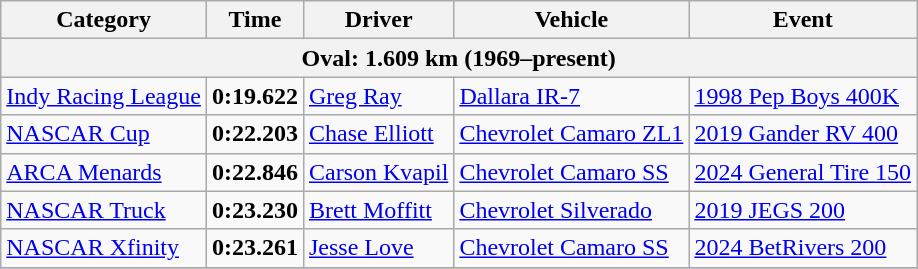<table class="wikitable">
<tr>
<th>Category</th>
<th>Time</th>
<th>Driver</th>
<th>Vehicle</th>
<th>Event</th>
</tr>
<tr>
<th colspan=5>Oval: 1.609 km (1969–present)</th>
</tr>
<tr>
<td><a href='#'>Indy Racing League</a></td>
<td><strong>0:19.622</strong></td>
<td><a href='#'>Greg Ray</a></td>
<td><a href='#'>Dallara IR-7</a></td>
<td><a href='#'>1998 Pep Boys 400K</a></td>
</tr>
<tr>
<td><a href='#'>NASCAR Cup</a></td>
<td><strong>0:22.203</strong></td>
<td><a href='#'>Chase Elliott</a></td>
<td><a href='#'>Chevrolet Camaro ZL1</a></td>
<td><a href='#'>2019 Gander RV 400</a></td>
</tr>
<tr>
<td><a href='#'>ARCA Menards</a></td>
<td><strong>0:22.846</strong></td>
<td><a href='#'>Carson Kvapil</a></td>
<td><a href='#'>Chevrolet Camaro SS</a></td>
<td><a href='#'>2024 General Tire 150</a></td>
</tr>
<tr>
<td><a href='#'>NASCAR Truck</a></td>
<td><strong>0:23.230</strong></td>
<td><a href='#'>Brett Moffitt</a></td>
<td><a href='#'>Chevrolet Silverado</a></td>
<td><a href='#'>2019 JEGS 200</a></td>
</tr>
<tr>
<td><a href='#'>NASCAR Xfinity</a></td>
<td><strong>0:23.261</strong></td>
<td><a href='#'>Jesse Love</a></td>
<td><a href='#'>Chevrolet Camaro SS</a></td>
<td><a href='#'>2024 BetRivers 200</a></td>
</tr>
<tr>
</tr>
</table>
